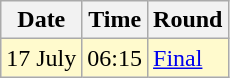<table class="wikitable">
<tr>
<th>Date</th>
<th>Time</th>
<th>Round</th>
</tr>
<tr style=background:lemonchiffon>
<td>17 July</td>
<td>06:15</td>
<td><a href='#'>Final</a></td>
</tr>
</table>
